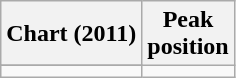<table class="wikitable sortable">
<tr>
<th>Chart (2011)</th>
<th>Peak<br>position</th>
</tr>
<tr>
</tr>
<tr>
<td></td>
</tr>
</table>
